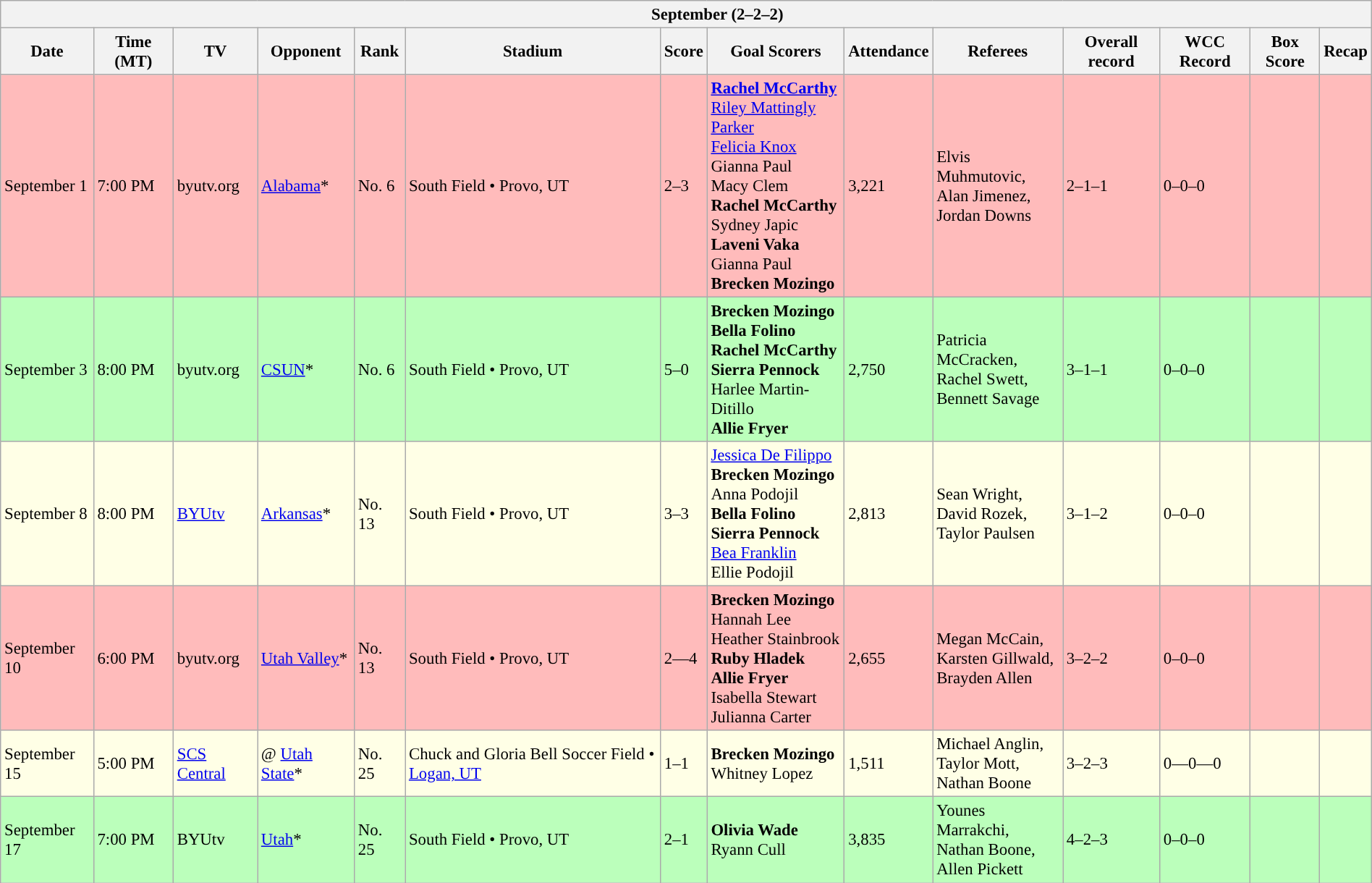<table class="wikitable collapsible collapsed" style="margin:auto; font-size:95%; width:100%">
<tr>
<th colspan=14 style="padding-left:4em;">September (2–2–2)</th>
</tr>
<tr>
<th>Date</th>
<th>Time (MT)</th>
<th>TV</th>
<th>Opponent</th>
<th>Rank</th>
<th>Stadium</th>
<th>Score</th>
<th>Goal Scorers</th>
<th>Attendance</th>
<th>Referees</th>
<th>Overall record</th>
<th>WCC Record</th>
<th>Box Score</th>
<th>Recap</th>
</tr>
<tr bgcolor=ffbbbb>
<td>September 1</td>
<td>7:00 PM</td>
<td>byutv.org</td>
<td><a href='#'>Alabama</a>*</td>
<td>No. 6</td>
<td>South Field • Provo, UT</td>
<td>2–3</td>
<td><strong><a href='#'>Rachel McCarthy</a></strong>  <br>  <a href='#'>Riley Mattingly Parker</a> <br>  <a href='#'>Felicia Knox</a> <br>  Gianna Paul <br>  Macy Clem <br> <strong>Rachel McCarthy</strong>  <br>  Sydney Japic <br> <strong>Laveni Vaka</strong>  <br>  Gianna Paul <br> <strong>Brecken Mozingo</strong> </td>
<td>3,221</td>
<td>Elvis Muhmutovic, <br> Alan Jimenez, <br> Jordan Downs</td>
<td>2–1–1</td>
<td>0–0–0</td>
<td></td>
<td></td>
</tr>
<tr bgcolor=bbffbb>
<td>September 3</td>
<td>8:00 PM</td>
<td>byutv.org</td>
<td><a href='#'>CSUN</a>*</td>
<td>No. 6</td>
<td>South Field • Provo, UT</td>
<td>5–0</td>
<td><strong>Brecken Mozingo</strong>  <br> <strong>Bella Folino</strong>  <br> <strong>Rachel McCarthy</strong>  <br> <strong>Sierra Pennock</strong>  <br>  Harlee Martin-Ditillo <br> <strong>Allie Fryer</strong> </td>
<td>2,750</td>
<td>Patricia McCracken, <br> Rachel Swett, <br> Bennett Savage</td>
<td>3–1–1</td>
<td>0–0–0</td>
<td></td>
<td></td>
</tr>
<tr bgcolor=ffffe6>
<td>September 8</td>
<td>8:00 PM</td>
<td><a href='#'>BYUtv</a></td>
<td><a href='#'>Arkansas</a>*</td>
<td>No. 13</td>
<td>South Field • Provo, UT</td>
<td>3–3</td>
<td> <a href='#'>Jessica De Filippo</a> <br> <strong>Brecken Mozingo</strong>  <br>  Anna Podojil <br> <strong>Bella Folino</strong>  <br> <strong>Sierra Pennock</strong>  <br>  <a href='#'>Bea Franklin</a> <br>  Ellie Podojil</td>
<td>2,813</td>
<td>Sean Wright, <br> David Rozek, <br> Taylor Paulsen</td>
<td>3–1–2</td>
<td>0–0–0</td>
<td></td>
<td></td>
</tr>
<tr bgcolor=ffbbbb>
<td>September 10</td>
<td>6:00 PM</td>
<td>byutv.org</td>
<td><a href='#'>Utah Valley</a>*</td>
<td>No. 13</td>
<td>South Field • Provo, UT</td>
<td>2—4</td>
<td><strong>Brecken Mozingo</strong>  <br>  Hannah Lee <br>  Heather Stainbrook <br> <strong>Ruby Hladek</strong>  <br> <strong>Allie Fryer</strong>  <br>  Isabella Stewart <br>  Julianna Carter</td>
<td>2,655</td>
<td>Megan McCain, <br> Karsten Gillwald, <br> Brayden Allen</td>
<td>3–2–2</td>
<td>0–0–0</td>
<td></td>
<td></td>
</tr>
<tr bgcolor=ffffe6>
<td>September 15</td>
<td>5:00 PM</td>
<td><a href='#'>SCS Central</a></td>
<td>@ <a href='#'>Utah State</a>*</td>
<td>No. 25</td>
<td>Chuck and Gloria Bell Soccer Field • <a href='#'>Logan, UT</a></td>
<td>1–1</td>
<td><strong>Brecken Mozingo</strong>  <br>  Whitney Lopez</td>
<td>1,511</td>
<td>Michael Anglin, <br> Taylor Mott, <br> Nathan Boone</td>
<td>3–2–3</td>
<td>0—0—0</td>
<td></td>
<td></td>
</tr>
<tr bgcolor=bbffbb>
<td>September 17</td>
<td>7:00 PM</td>
<td>BYUtv</td>
<td><a href='#'>Utah</a>*</td>
<td>No. 25</td>
<td>South Field • Provo, UT</td>
<td>2–1</td>
<td><strong>Olivia Wade</strong>  <br>  Ryann Cull</td>
<td>3,835</td>
<td>Younes Marrakchi, <br> Nathan Boone, <br> Allen Pickett</td>
<td>4–2–3</td>
<td>0–0–0</td>
<td></td>
<td></td>
</tr>
</table>
